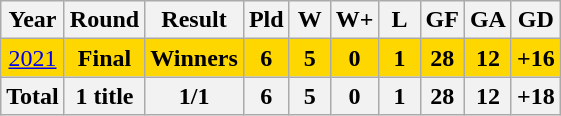<table class="wikitable" style="text-align: center;">
<tr>
<th>Year</th>
<th>Round</th>
<th>Result</th>
<th width=20>Pld</th>
<th width=20>W</th>
<th width=20>W+</th>
<th width=20>L</th>
<th width=20>GF</th>
<th width=20>GA</th>
<th>GD</th>
</tr>
<tr style="background:gold;">
<td> <a href='#'>2021</a></td>
<td><strong>Final</strong></td>
<td><strong>Winners</strong></td>
<td><strong>6</strong></td>
<td><strong>5</strong></td>
<td><strong>0</strong></td>
<td><strong>1</strong></td>
<td><strong>28</strong></td>
<td><strong>12</strong></td>
<td><strong>+16</strong></td>
</tr>
<tr>
<th>Total</th>
<th>1 title</th>
<th>1/1</th>
<th>6</th>
<th>5</th>
<th>0</th>
<th>1</th>
<th>28</th>
<th>12</th>
<th>+18</th>
</tr>
</table>
